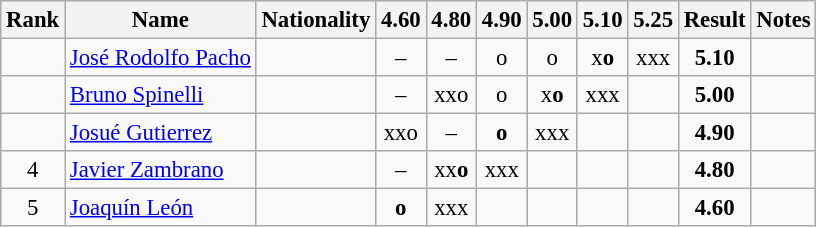<table class="wikitable sortable" style="text-align:center;font-size:95%">
<tr>
<th>Rank</th>
<th>Name</th>
<th>Nationality</th>
<th>4.60</th>
<th>4.80</th>
<th>4.90</th>
<th>5.00</th>
<th>5.10</th>
<th>5.25</th>
<th>Result</th>
<th>Notes</th>
</tr>
<tr>
<td></td>
<td align=left><a href='#'>José Rodolfo Pacho</a></td>
<td align=left></td>
<td>–</td>
<td>–</td>
<td>o</td>
<td>o</td>
<td>x<strong>o</strong></td>
<td>xxx</td>
<td><strong>5.10</strong></td>
<td></td>
</tr>
<tr>
<td></td>
<td align=left><a href='#'>Bruno Spinelli</a></td>
<td align=left></td>
<td>–</td>
<td>xxo</td>
<td>o</td>
<td>x<strong>o</strong></td>
<td>xxx</td>
<td></td>
<td><strong>5.00</strong></td>
<td></td>
</tr>
<tr>
<td></td>
<td align=left><a href='#'>Josué Gutierrez</a></td>
<td align=left></td>
<td>xxo</td>
<td>–</td>
<td><strong>o</strong></td>
<td>xxx</td>
<td></td>
<td></td>
<td><strong>4.90</strong></td>
<td></td>
</tr>
<tr>
<td>4</td>
<td align=left><a href='#'>Javier Zambrano</a></td>
<td align=left></td>
<td>–</td>
<td>xx<strong>o</strong></td>
<td>xxx</td>
<td></td>
<td></td>
<td></td>
<td><strong>4.80</strong></td>
<td></td>
</tr>
<tr>
<td>5</td>
<td align=left><a href='#'>Joaquín León</a></td>
<td align=left></td>
<td><strong>o</strong></td>
<td>xxx</td>
<td></td>
<td></td>
<td></td>
<td></td>
<td><strong>4.60</strong></td>
<td></td>
</tr>
</table>
